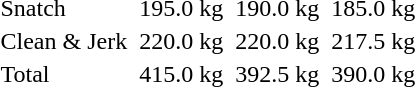<table>
<tr>
<td>Snatch</td>
<td></td>
<td>195.0 kg</td>
<td></td>
<td>190.0 kg</td>
<td></td>
<td>185.0 kg</td>
</tr>
<tr>
<td>Clean & Jerk</td>
<td></td>
<td>220.0 kg</td>
<td></td>
<td>220.0 kg</td>
<td></td>
<td>217.5 kg</td>
</tr>
<tr>
<td>Total</td>
<td></td>
<td>415.0 kg</td>
<td></td>
<td>392.5 kg</td>
<td></td>
<td>390.0 kg</td>
</tr>
</table>
